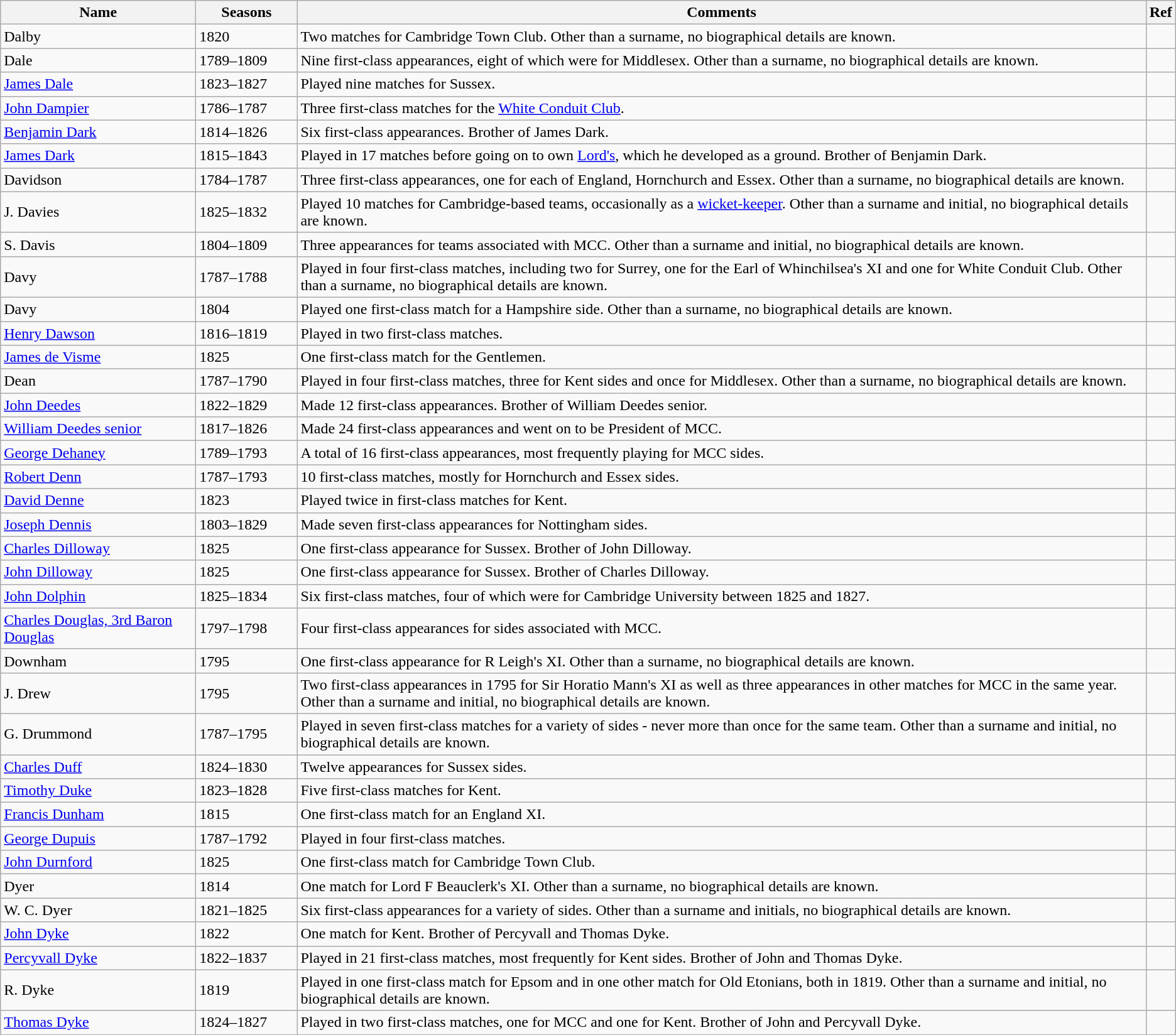<table class="wikitable">
<tr>
<th style="width:200px">Name</th>
<th style="width: 100px">Seasons</th>
<th>Comments</th>
<th>Ref</th>
</tr>
<tr>
<td>Dalby</td>
<td>1820</td>
<td>Two matches for Cambridge Town Club. Other than a surname, no biographical details are known.</td>
<td></td>
</tr>
<tr>
<td>Dale</td>
<td>1789–1809</td>
<td>Nine first-class appearances, eight of which were for Middlesex. Other than a surname, no biographical details are known.</td>
<td></td>
</tr>
<tr>
<td><a href='#'>James Dale</a></td>
<td>1823–1827</td>
<td>Played nine matches for Sussex.</td>
<td></td>
</tr>
<tr>
<td><a href='#'>John Dampier</a></td>
<td>1786–1787</td>
<td>Three first-class matches for the <a href='#'>White Conduit Club</a>.</td>
<td></td>
</tr>
<tr>
<td><a href='#'>Benjamin Dark</a></td>
<td>1814–1826</td>
<td>Six first-class appearances. Brother of James Dark.</td>
<td></td>
</tr>
<tr>
<td><a href='#'>James Dark</a></td>
<td>1815–1843</td>
<td>Played in 17 matches before going on to own <a href='#'>Lord's</a>, which he developed as a ground. Brother of Benjamin Dark.</td>
<td></td>
</tr>
<tr>
<td>Davidson</td>
<td>1784–1787</td>
<td>Three first-class appearances, one for each of England, Hornchurch and Essex. Other than a surname, no biographical details are known.</td>
<td></td>
</tr>
<tr>
<td>J. Davies</td>
<td>1825–1832</td>
<td>Played 10 matches for Cambridge-based teams, occasionally as a <a href='#'>wicket-keeper</a>. Other than a surname and initial, no biographical details are known.</td>
<td></td>
</tr>
<tr>
<td>S. Davis</td>
<td>1804–1809</td>
<td>Three appearances for teams associated with MCC. Other than a surname and initial, no biographical details are known.</td>
<td></td>
</tr>
<tr>
<td>Davy</td>
<td>1787–1788</td>
<td>Played in four first-class matches, including two for Surrey, one for the Earl of Whinchilsea's XI and one for White Conduit Club. Other than a surname, no biographical details are known.</td>
<td></td>
</tr>
<tr>
<td>Davy</td>
<td>1804</td>
<td>Played one first-class match for a Hampshire side. Other than a surname, no biographical details are known.</td>
<td></td>
</tr>
<tr>
<td><a href='#'>Henry Dawson</a></td>
<td>1816–1819</td>
<td>Played in two first-class matches.</td>
<td></td>
</tr>
<tr>
<td><a href='#'>James de Visme</a></td>
<td>1825</td>
<td>One first-class match for the Gentlemen.</td>
<td></td>
</tr>
<tr>
<td>Dean</td>
<td>1787–1790</td>
<td>Played in four first-class matches, three for Kent sides and once for Middlesex. Other than a surname, no biographical details are known.</td>
<td></td>
</tr>
<tr>
<td><a href='#'>John Deedes</a></td>
<td>1822–1829</td>
<td>Made 12 first-class appearances. Brother of William Deedes senior.</td>
<td></td>
</tr>
<tr>
<td><a href='#'>William Deedes senior</a></td>
<td>1817–1826</td>
<td>Made 24 first-class appearances and went on to be President of MCC.</td>
<td></td>
</tr>
<tr>
<td><a href='#'>George Dehaney</a></td>
<td>1789–1793</td>
<td>A total of 16 first-class appearances, most frequently playing for MCC sides.</td>
<td></td>
</tr>
<tr>
<td><a href='#'>Robert Denn</a></td>
<td>1787–1793</td>
<td>10 first-class matches, mostly for Hornchurch and Essex sides.</td>
<td></td>
</tr>
<tr>
<td><a href='#'>David Denne</a></td>
<td>1823</td>
<td>Played twice in first-class matches for Kent.</td>
<td></td>
</tr>
<tr>
<td><a href='#'>Joseph Dennis</a></td>
<td>1803–1829</td>
<td>Made seven first-class appearances for Nottingham sides.</td>
<td></td>
</tr>
<tr>
<td><a href='#'>Charles Dilloway</a></td>
<td>1825</td>
<td>One first-class appearance for Sussex. Brother of John Dilloway.</td>
<td></td>
</tr>
<tr>
<td><a href='#'>John Dilloway</a></td>
<td>1825</td>
<td>One first-class appearance for Sussex. Brother of Charles Dilloway.</td>
<td></td>
</tr>
<tr>
<td><a href='#'>John Dolphin</a></td>
<td>1825–1834</td>
<td>Six first-class matches, four of which were for Cambridge University between 1825 and 1827.</td>
<td></td>
</tr>
<tr>
<td><a href='#'>Charles Douglas, 3rd Baron Douglas</a></td>
<td>1797–1798</td>
<td>Four first-class appearances for sides associated with MCC.</td>
<td></td>
</tr>
<tr>
<td>Downham</td>
<td>1795</td>
<td>One first-class appearance for R Leigh's XI. Other than a surname, no biographical details are known.</td>
<td></td>
</tr>
<tr>
<td>J. Drew</td>
<td>1795</td>
<td>Two first-class appearances in 1795 for Sir Horatio Mann's XI as well as three appearances in other matches for MCC in the same year. Other than a surname and initial, no biographical details are known.</td>
<td></td>
</tr>
<tr>
<td>G. Drummond</td>
<td>1787–1795</td>
<td>Played in seven first-class matches for a variety of sides - never more than once for the same team. Other than a surname and initial, no biographical details are known.</td>
<td></td>
</tr>
<tr>
<td><a href='#'>Charles Duff</a></td>
<td>1824–1830</td>
<td>Twelve appearances for Sussex sides.</td>
<td></td>
</tr>
<tr>
<td><a href='#'>Timothy Duke</a></td>
<td>1823–1828</td>
<td>Five first-class matches for Kent.</td>
<td></td>
</tr>
<tr>
<td><a href='#'>Francis Dunham</a></td>
<td>1815</td>
<td>One first-class match for an England XI.</td>
<td></td>
</tr>
<tr>
<td><a href='#'>George Dupuis</a></td>
<td>1787–1792</td>
<td>Played in four first-class matches.</td>
<td></td>
</tr>
<tr>
<td><a href='#'>John Durnford</a></td>
<td>1825</td>
<td>One first-class match for Cambridge Town Club.</td>
<td></td>
</tr>
<tr>
<td>Dyer</td>
<td>1814</td>
<td>One match for Lord F Beauclerk's XI. Other than a surname, no biographical details are known.</td>
<td></td>
</tr>
<tr>
<td>W. C. Dyer</td>
<td>1821–1825</td>
<td>Six first-class appearances for a variety of sides. Other than a surname and initials, no biographical details are known.</td>
<td></td>
</tr>
<tr>
<td><a href='#'>John Dyke</a></td>
<td>1822</td>
<td>One match for Kent. Brother of Percyvall and Thomas Dyke.</td>
<td></td>
</tr>
<tr>
<td><a href='#'>Percyvall Dyke</a></td>
<td>1822–1837</td>
<td>Played in 21 first-class matches, most frequently for Kent sides. Brother of John and Thomas Dyke.</td>
<td></td>
</tr>
<tr>
<td>R. Dyke</td>
<td>1819</td>
<td>Played in one first-class match for Epsom and in one other match for Old Etonians, both in 1819. Other than a surname and initial, no biographical details are known.</td>
<td></td>
</tr>
<tr>
<td><a href='#'>Thomas Dyke</a></td>
<td>1824–1827</td>
<td>Played in two first-class matches, one for MCC and one for Kent. Brother of John and Percyvall Dyke.</td>
<td></td>
</tr>
</table>
